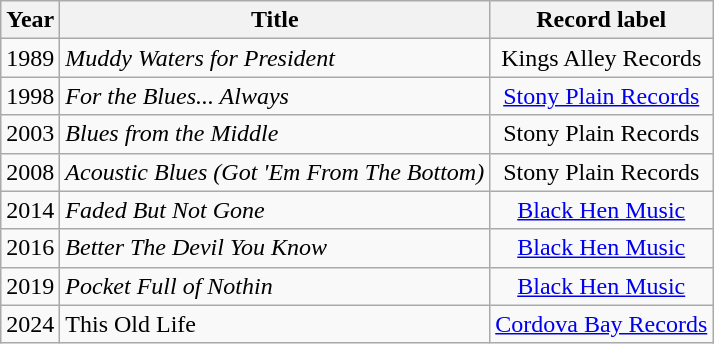<table class="wikitable sortable">
<tr>
<th>Year</th>
<th>Title</th>
<th>Record label</th>
</tr>
<tr>
<td>1989</td>
<td><em>Muddy Waters for President</em></td>
<td style="text-align:center;">Kings Alley Records</td>
</tr>
<tr>
<td>1998</td>
<td><em>For the Blues... Always</em></td>
<td style="text-align:center;"><a href='#'>Stony Plain Records</a></td>
</tr>
<tr>
<td>2003</td>
<td><em>Blues from the Middle</em></td>
<td style="text-align:center;">Stony Plain Records</td>
</tr>
<tr>
<td>2008</td>
<td><em>Acoustic Blues (Got 'Em From The Bottom)</em></td>
<td style="text-align:center;">Stony Plain Records</td>
</tr>
<tr>
<td>2014</td>
<td><em>Faded But Not Gone</em></td>
<td style="text-align:center;"><a href='#'>Black Hen Music</a></td>
</tr>
<tr>
<td>2016</td>
<td><em>Better The Devil You Know</em></td>
<td style="text-align:center;"><a href='#'>Black Hen Music</a></td>
</tr>
<tr>
<td>2019</td>
<td><em>Pocket Full of Nothin<strong></td>
<td style="text-align:center;"><a href='#'>Black Hen Music</a></td>
</tr>
<tr>
<td>2024</td>
<td></em>This Old Life<em></td>
<td><a href='#'>Cordova Bay Records</a></td>
</tr>
</table>
